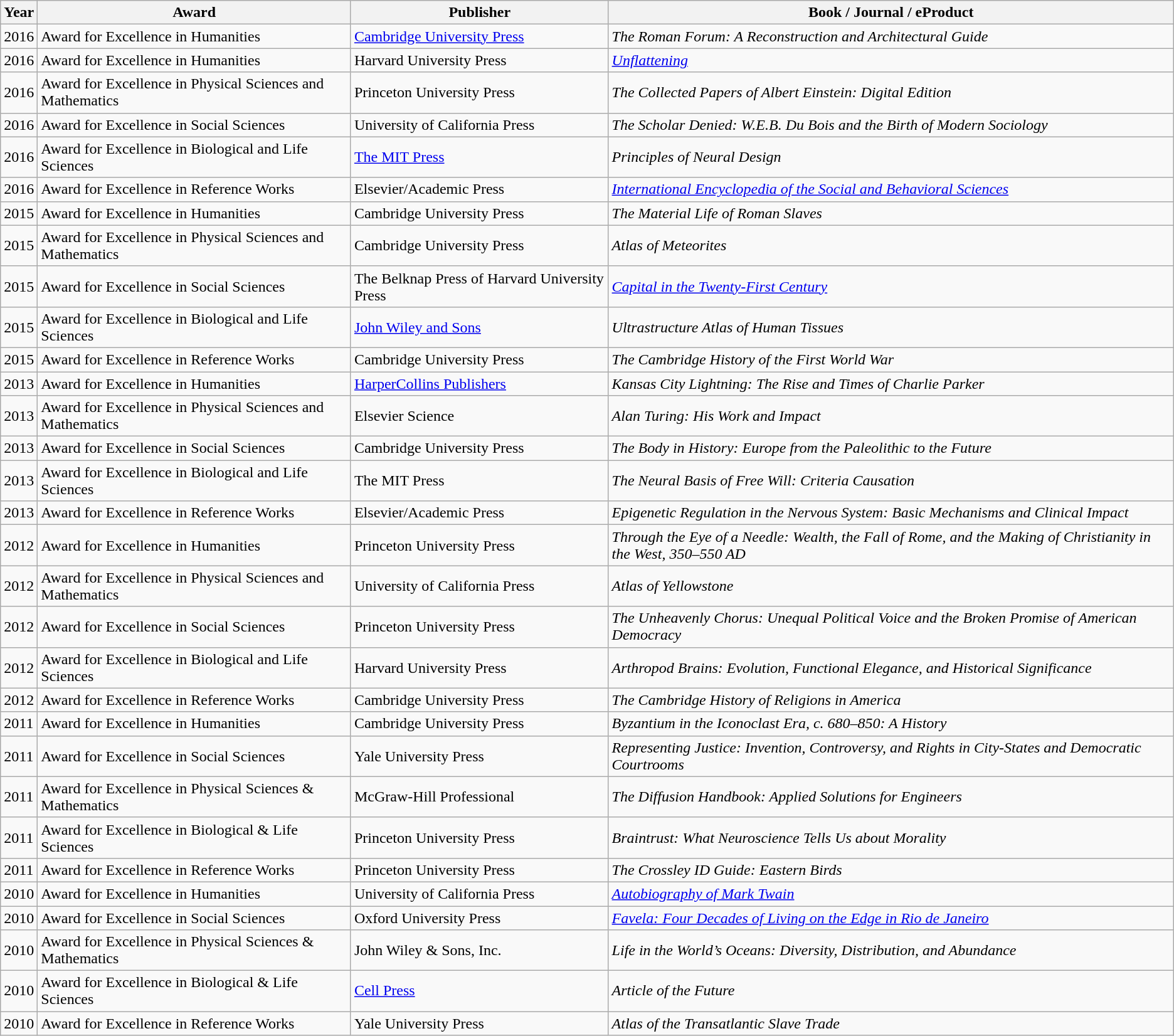<table class="sortable wikitable">
<tr>
<th>Year</th>
<th>Award</th>
<th>Publisher</th>
<th>Book / Journal / eProduct</th>
</tr>
<tr>
<td>2016</td>
<td>Award for Excellence in Humanities</td>
<td><a href='#'>Cambridge University Press</a></td>
<td><em>The Roman Forum: A Reconstruction and Architectural Guide</em></td>
</tr>
<tr>
<td>2016</td>
<td>Award for Excellence in Humanities</td>
<td>Harvard University Press</td>
<td><em><a href='#'>Unflattening</a></em></td>
</tr>
<tr>
<td>2016</td>
<td>Award for Excellence in Physical Sciences and Mathematics</td>
<td>Princeton University Press</td>
<td><em>The Collected Papers of Albert Einstein: Digital Edition</em></td>
</tr>
<tr>
<td>2016</td>
<td>Award for Excellence in Social Sciences</td>
<td>University of California Press</td>
<td><em>The Scholar Denied: W.E.B. Du Bois and the Birth of Modern Sociology</em></td>
</tr>
<tr>
<td>2016</td>
<td>Award for Excellence in Biological and Life Sciences</td>
<td><a href='#'>The MIT Press</a></td>
<td><em>Principles of Neural Design</em></td>
</tr>
<tr>
<td>2016</td>
<td>Award for Excellence in Reference Works</td>
<td>Elsevier/Academic Press</td>
<td><em><a href='#'>International Encyclopedia of the Social and Behavioral Sciences</a></em></td>
</tr>
<tr>
<td>2015</td>
<td>Award for Excellence in Humanities</td>
<td>Cambridge University Press</td>
<td><em>The Material Life of Roman Slaves</em></td>
</tr>
<tr>
<td>2015</td>
<td>Award for Excellence in Physical Sciences and Mathematics</td>
<td>Cambridge University Press</td>
<td><em>Atlas of Meteorites</em></td>
</tr>
<tr>
<td>2015</td>
<td>Award for Excellence in Social Sciences</td>
<td>The Belknap Press of Harvard University Press</td>
<td><em><a href='#'>Capital in the Twenty-First Century</a></em></td>
</tr>
<tr>
<td>2015</td>
<td>Award for Excellence in Biological and Life Sciences</td>
<td><a href='#'>John Wiley and Sons</a></td>
<td><em>Ultrastructure Atlas of Human Tissues</em></td>
</tr>
<tr>
<td>2015</td>
<td>Award for Excellence in Reference Works</td>
<td>Cambridge University Press</td>
<td><em>The Cambridge History of the First World War</em></td>
</tr>
<tr>
<td>2013</td>
<td>Award for Excellence in Humanities</td>
<td><a href='#'>HarperCollins Publishers</a></td>
<td><em>Kansas City Lightning: The Rise and Times of Charlie Parker</em></td>
</tr>
<tr>
<td>2013</td>
<td>Award for Excellence in Physical Sciences and Mathematics</td>
<td>Elsevier Science</td>
<td><em>Alan Turing: His Work and Impact</em></td>
</tr>
<tr>
<td>2013</td>
<td>Award for Excellence in Social Sciences</td>
<td>Cambridge University Press</td>
<td><em>The Body in History: Europe from the Paleolithic to the Future</em></td>
</tr>
<tr>
<td>2013</td>
<td>Award for Excellence in Biological and Life Sciences</td>
<td>The MIT Press</td>
<td><em>The Neural Basis of Free Will: Criteria Causation</em></td>
</tr>
<tr>
<td>2013</td>
<td>Award for Excellence in Reference Works</td>
<td>Elsevier/Academic Press</td>
<td><em>Epigenetic Regulation in the Nervous System: Basic Mechanisms and Clinical Impact</em></td>
</tr>
<tr>
<td>2012</td>
<td>Award for Excellence in Humanities</td>
<td>Princeton University Press</td>
<td><em>Through the Eye of a Needle: Wealth, the Fall of Rome, and the Making of Christianity in the West, 350–550 AD</em></td>
</tr>
<tr>
<td>2012</td>
<td>Award for Excellence in Physical Sciences and Mathematics</td>
<td>University of California Press</td>
<td><em>Atlas of Yellowstone</em></td>
</tr>
<tr>
<td>2012</td>
<td>Award for Excellence in Social Sciences</td>
<td>Princeton University Press</td>
<td><em>The Unheavenly Chorus: Unequal Political Voice and the Broken Promise of American Democracy</em></td>
</tr>
<tr>
<td>2012</td>
<td>Award for Excellence in Biological and Life Sciences</td>
<td>Harvard University Press</td>
<td><em>Arthropod Brains: Evolution, Functional Elegance, and Historical Significance</em></td>
</tr>
<tr>
<td>2012</td>
<td>Award for Excellence in Reference Works</td>
<td>Cambridge University Press</td>
<td><em>The Cambridge History of Religions in America</em></td>
</tr>
<tr>
<td>2011</td>
<td>Award for Excellence in Humanities</td>
<td>Cambridge University Press</td>
<td><em>Byzantium in the Iconoclast Era, c. 680–850: A History</em></td>
</tr>
<tr>
<td>2011</td>
<td>Award for Excellence in Social Sciences</td>
<td>Yale University Press</td>
<td><em>Representing Justice: Invention, Controversy, and Rights in City-States and Democratic Courtrooms</em></td>
</tr>
<tr>
<td>2011</td>
<td>Award for Excellence in Physical Sciences & Mathematics</td>
<td>McGraw-Hill Professional</td>
<td><em>The Diffusion Handbook: Applied Solutions for Engineers</em></td>
</tr>
<tr>
<td>2011</td>
<td>Award for Excellence in Biological & Life Sciences</td>
<td>Princeton University Press</td>
<td><em>Braintrust: What Neuroscience Tells Us about Morality</em></td>
</tr>
<tr>
<td>2011</td>
<td>Award for Excellence in Reference Works</td>
<td>Princeton University Press</td>
<td><em>The Crossley ID Guide: Eastern Birds</em></td>
</tr>
<tr>
<td>2010</td>
<td>Award for Excellence in Humanities</td>
<td>University of California Press</td>
<td><em><a href='#'>Autobiography of Mark Twain</a></em></td>
</tr>
<tr>
<td>2010</td>
<td>Award for Excellence in Social Sciences</td>
<td>Oxford University Press</td>
<td><em><a href='#'>Favela: Four Decades of Living on the Edge in Rio de Janeiro</a></em></td>
</tr>
<tr>
<td>2010</td>
<td>Award for Excellence in Physical Sciences & Mathematics</td>
<td>John Wiley & Sons, Inc.</td>
<td><em>Life in the World’s Oceans: Diversity, Distribution, and Abundance</em></td>
</tr>
<tr>
<td>2010</td>
<td>Award for Excellence in Biological & Life Sciences</td>
<td><a href='#'>Cell Press</a></td>
<td><em>Article of the Future</em></td>
</tr>
<tr>
<td>2010</td>
<td>Award for Excellence in Reference Works</td>
<td>Yale University Press</td>
<td><em>Atlas of the Transatlantic Slave Trade</em></td>
</tr>
</table>
